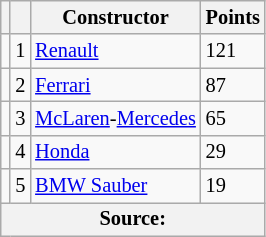<table class="wikitable" style="font-size: 85%;">
<tr>
<th></th>
<th></th>
<th>Constructor</th>
<th>Points</th>
</tr>
<tr>
<td></td>
<td align="center">1</td>
<td> <a href='#'>Renault</a></td>
<td>121</td>
</tr>
<tr>
<td></td>
<td align="center">2</td>
<td> <a href='#'>Ferrari</a></td>
<td>87</td>
</tr>
<tr>
<td></td>
<td align="center">3</td>
<td> <a href='#'>McLaren</a>-<a href='#'>Mercedes</a></td>
<td>65</td>
</tr>
<tr>
<td></td>
<td align="center">4</td>
<td> <a href='#'>Honda</a></td>
<td>29</td>
</tr>
<tr>
<td></td>
<td align="center">5</td>
<td> <a href='#'>BMW Sauber</a></td>
<td>19</td>
</tr>
<tr>
<th colspan=4>Source:</th>
</tr>
</table>
